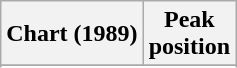<table class="wikitable">
<tr>
<th>Chart (1989)</th>
<th>Peak<br>position</th>
</tr>
<tr>
</tr>
<tr>
</tr>
</table>
